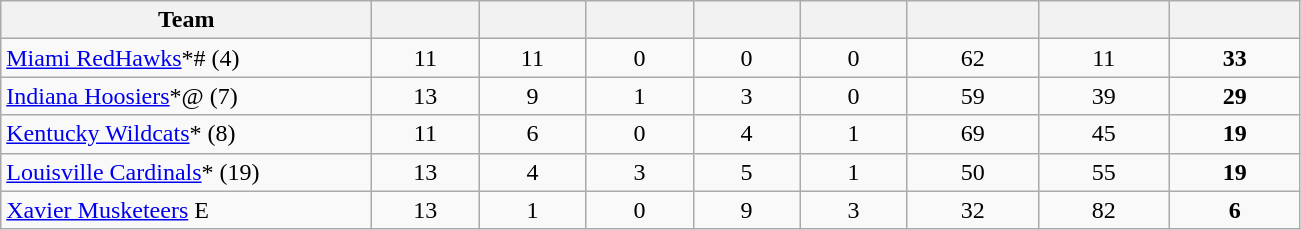<table border="0" cellspacing="0" cellpadding="0">
<tr>
<td colspan="2"><br><table class="wikitable sortable">
<tr>
<th style="width:15em;" class="unsortable">Team </th>
<th style="width:4em;"></th>
<th style="width:4em;"></th>
<th style="width:4em;"></th>
<th style="width:4em;"></th>
<th style="width:4em;"></th>
<th style="width:5em;"></th>
<th style="width:5em;"></th>
<th style="width:5em;"></th>
</tr>
<tr style="text-align: center;">
<td align=left><a href='#'>Miami RedHawks</a>*# (4)</td>
<td>11</td>
<td>11</td>
<td>0</td>
<td>0</td>
<td>0</td>
<td>62</td>
<td>11</td>
<td><strong>33</strong></td>
</tr>
<tr style="text-align: center;">
<td align=left><a href='#'>Indiana Hoosiers</a>*@ (7)</td>
<td>13</td>
<td>9</td>
<td>1</td>
<td>3</td>
<td>0</td>
<td>59</td>
<td>39</td>
<td><strong>29</strong></td>
</tr>
<tr align=center>
<td align=left><a href='#'>Kentucky Wildcats</a>* (8)</td>
<td>11</td>
<td>6</td>
<td>0</td>
<td>4</td>
<td>1</td>
<td>69</td>
<td>45</td>
<td><strong>19</strong></td>
</tr>
<tr style="text-align: center;">
<td align=left><a href='#'>Louisville Cardinals</a>* (19)</td>
<td>13</td>
<td>4</td>
<td>3</td>
<td>5</td>
<td>1</td>
<td>50</td>
<td>55</td>
<td><strong>19</strong></td>
</tr>
<tr style="text-align: center;">
<td align=left><a href='#'>Xavier Musketeers</a> E</td>
<td>13</td>
<td>1</td>
<td>0</td>
<td>9</td>
<td>3</td>
<td>32</td>
<td>82</td>
<td><strong>6</strong></td>
</tr>
</table>
</td>
</tr>
</table>
